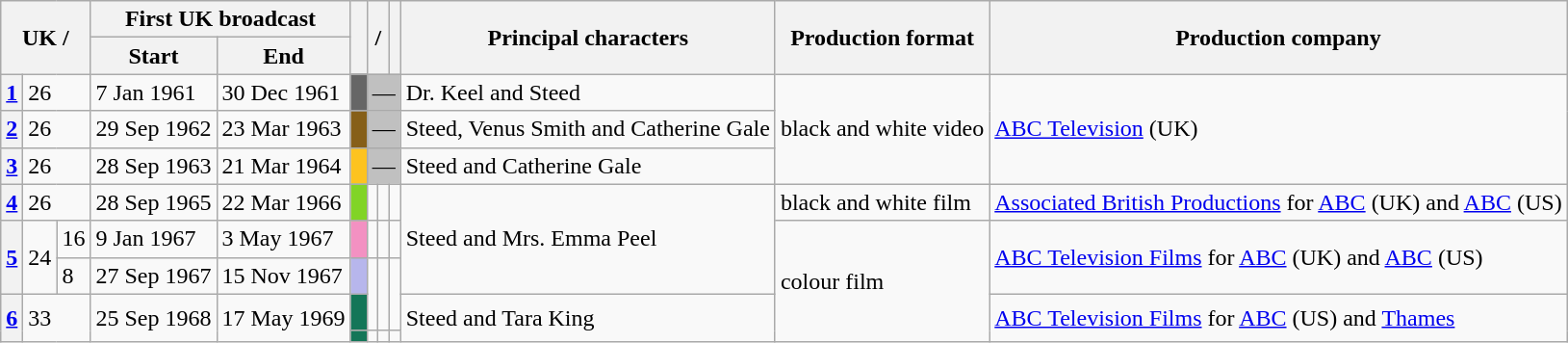<table class="wikitable">
<tr>
<th colspan="3" rowspan="2">UK  / </th>
<th colspan="2">First UK broadcast</th>
<th rowspan="2"></th>
<th colspan="2" rowspan="2"> / </th>
<th rowspan="2"></th>
<th rowspan="2">Principal characters</th>
<th rowspan="2">Production format</th>
<th rowspan="2">Production company</th>
</tr>
<tr>
<th>Start</th>
<th>End</th>
</tr>
<tr>
<th><a href='#'>1</a></th>
<td colspan="2">26</td>
<td>7 Jan 1961</td>
<td>30 Dec 1961</td>
<td style="background:#666666"></td>
<td colspan="3" style="background:silver">—</td>
<td>Dr. Keel and Steed</td>
<td rowspan="3">black and white video</td>
<td rowspan="3"><a href='#'>ABC Television</a> (UK)</td>
</tr>
<tr>
<th><a href='#'>2</a></th>
<td colspan="2">26</td>
<td>29 Sep 1962</td>
<td>23 Mar 1963</td>
<td style="background:#865F18"></td>
<td colspan="3" style="background:silver">—</td>
<td>Steed, Venus Smith and Catherine Gale</td>
</tr>
<tr>
<th><a href='#'>3</a></th>
<td colspan="2">26</td>
<td>28 Sep 1963</td>
<td>21 Mar 1964</td>
<td style="background:#FDC31F"></td>
<td colspan="3" style="background:silver">—</td>
<td>Steed and Catherine Gale</td>
</tr>
<tr>
<th><a href='#'>4</a></th>
<td colspan="2">26</td>
<td>28 Sep 1965</td>
<td>22 Mar 1966</td>
<td style="background:#81D426"></td>
<td></td>
<td></td>
<td></td>
<td rowspan="3">Steed and Mrs. Emma Peel</td>
<td>black and white film</td>
<td><a href='#'>Associated British Productions</a> for <a href='#'>ABC</a> (UK) and <a href='#'>ABC</a> (US)</td>
</tr>
<tr>
<th rowspan="2"><a href='#'>5</a></th>
<td rowspan="2">24</td>
<td>16</td>
<td>9 Jan 1967</td>
<td>3 May 1967</td>
<td style="background:#F391C2"></td>
<td></td>
<td></td>
<td></td>
<td rowspan="4">colour film</td>
<td rowspan="2"><a href='#'>ABC Television Films</a> for <a href='#'>ABC</a> (UK) and <a href='#'>ABC</a> (US)</td>
</tr>
<tr>
<td>8</td>
<td>27 Sep 1967</td>
<td>15 Nov 1967</td>
<td style="background:#B7B6EC"></td>
<td rowspan="2"></td>
<td rowspan="2"></td>
<td rowspan="2"></td>
</tr>
<tr>
<th rowspan="2"><a href='#'>6</a></th>
<td rowspan="2" colspan="2">33</td>
<td rowspan="2">25 Sep 1968</td>
<td rowspan="2">17 May 1969</td>
<td style="background:#147658"> </td>
<td rowspan="2">Steed and Tara King</td>
<td rowspan="2"><a href='#'>ABC Television Films</a> for <a href='#'>ABC</a> (US) and <a href='#'>Thames</a></td>
</tr>
<tr>
<td style="background:#147658"></td>
<td></td>
<td></td>
<td></td>
</tr>
</table>
